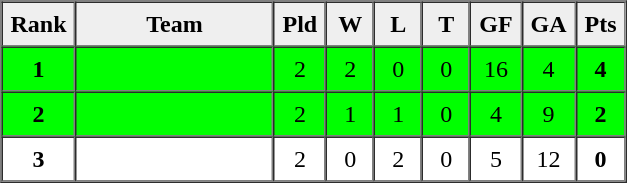<table border=1 cellpadding=5 cellspacing=0>
<tr>
<th bgcolor="#efefef" width="20">Rank</th>
<th bgcolor="#efefef" width="120">Team</th>
<th bgcolor="#efefef" width="20">Pld</th>
<th bgcolor="#efefef" width="20">W</th>
<th bgcolor="#efefef" width="20">L</th>
<th bgcolor="#efefef" width="20">T</th>
<th bgcolor="#efefef" width="20">GF</th>
<th bgcolor="#efefef" width="20">GA</th>
<th bgcolor="#efefef" width="20">Pts</th>
</tr>
<tr align=center bgcolor="lime">
<td><strong>1</strong></td>
<td align=left></td>
<td>2</td>
<td>2</td>
<td>0</td>
<td>0</td>
<td>16</td>
<td>4</td>
<td><strong>4</strong></td>
</tr>
<tr align=center bgcolor="lime">
<td><strong>2</strong></td>
<td align=left></td>
<td>2</td>
<td>1</td>
<td>1</td>
<td>0</td>
<td>4</td>
<td>9</td>
<td><strong>2</strong></td>
</tr>
<tr align=center>
<td><strong>3</strong></td>
<td align=left></td>
<td>2</td>
<td>0</td>
<td>2</td>
<td>0</td>
<td>5</td>
<td>12</td>
<td><strong>0</strong></td>
</tr>
</table>
